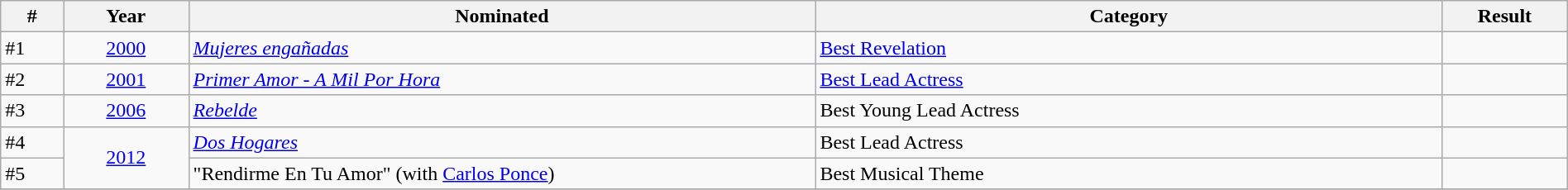<table class="wikitable" width=100%>
<tr>
<th width="2.5%">#</th>
<th width="5%">Year</th>
<th width="25%">Nominated</th>
<th width="25%">Category</th>
<th width="5%">Result</th>
</tr>
<tr>
<td>#1</td>
<td rowspan="1" style="text-align:center;"><a href='#'>2000</a></td>
<td><em><a href='#'>Mujeres engañadas</a></em></td>
<td><a href='#'>Best Revelation</a></td>
<td></td>
</tr>
<tr>
<td>#2</td>
<td rowspan="1" style="text-align:center;"><a href='#'>2001</a></td>
<td><em><a href='#'>Primer Amor - A Mil Por Hora</a></em></td>
<td><a href='#'>Best Lead Actress</a></td>
<td></td>
</tr>
<tr>
<td>#3</td>
<td rowspan="1" style="text-align:center;"><a href='#'>2006</a></td>
<td><em><a href='#'>Rebelde</a></em></td>
<td>Best Young Lead Actress</td>
<td></td>
</tr>
<tr>
<td>#4</td>
<td rowspan="2" style="text-align:center;"><a href='#'>2012</a></td>
<td><em><a href='#'>Dos Hogares</a></em></td>
<td>Best Lead Actress</td>
<td></td>
</tr>
<tr>
<td>#5</td>
<td>"Rendirme En Tu Amor" (with <a href='#'>Carlos Ponce</a>)</td>
<td>Best Musical Theme</td>
<td></td>
</tr>
<tr>
</tr>
</table>
